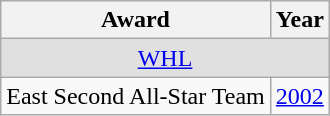<table class="wikitable">
<tr>
<th>Award</th>
<th>Year</th>
</tr>
<tr ALIGN="center" bgcolor="#e0e0e0">
<td colspan="2"><a href='#'>WHL</a></td>
</tr>
<tr>
<td>East Second All-Star Team</td>
<td><a href='#'>2002</a></td>
</tr>
</table>
